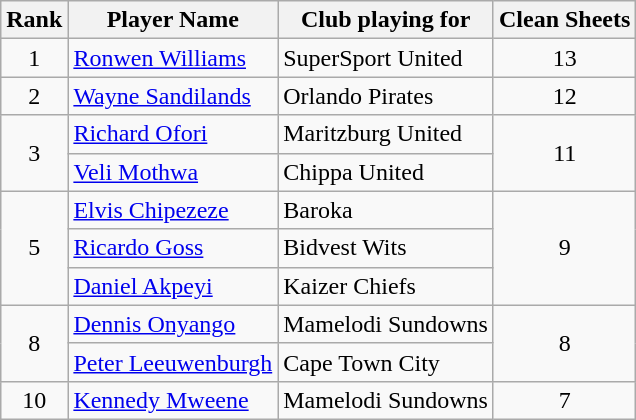<table class="wikitable" style="text-align:center">
<tr>
<th>Rank</th>
<th>Player Name</th>
<th>Club playing for</th>
<th>Clean Sheets</th>
</tr>
<tr>
<td>1</td>
<td align="left"> <a href='#'>Ronwen Williams</a></td>
<td align="left">SuperSport United</td>
<td>13</td>
</tr>
<tr>
<td>2</td>
<td align="left"> <a href='#'>Wayne Sandilands</a></td>
<td align="left">Orlando Pirates</td>
<td>12</td>
</tr>
<tr>
<td rowspan=2>3</td>
<td align="left"> <a href='#'>Richard Ofori</a></td>
<td align="left">Maritzburg United</td>
<td rowspan=2>11</td>
</tr>
<tr>
<td align="left"> <a href='#'>Veli Mothwa</a></td>
<td align="left">Chippa United</td>
</tr>
<tr>
<td rowspan=3>5</td>
<td align="left"> <a href='#'>Elvis Chipezeze</a></td>
<td align="left">Baroka</td>
<td rowspan=3>9</td>
</tr>
<tr>
<td align="left"> <a href='#'>Ricardo Goss</a></td>
<td align="left">Bidvest Wits</td>
</tr>
<tr>
<td align="left"> <a href='#'>Daniel Akpeyi</a></td>
<td align="left">Kaizer Chiefs</td>
</tr>
<tr>
<td rowspan=2>8</td>
<td align="left"> <a href='#'>Dennis Onyango</a></td>
<td align="left">Mamelodi Sundowns</td>
<td rowspan=2>8</td>
</tr>
<tr>
<td align="left"> <a href='#'>Peter Leeuwenburgh</a></td>
<td align="left">Cape Town City</td>
</tr>
<tr>
<td>10</td>
<td align="left"> <a href='#'>Kennedy Mweene</a></td>
<td align="left">Mamelodi Sundowns</td>
<td>7</td>
</tr>
</table>
